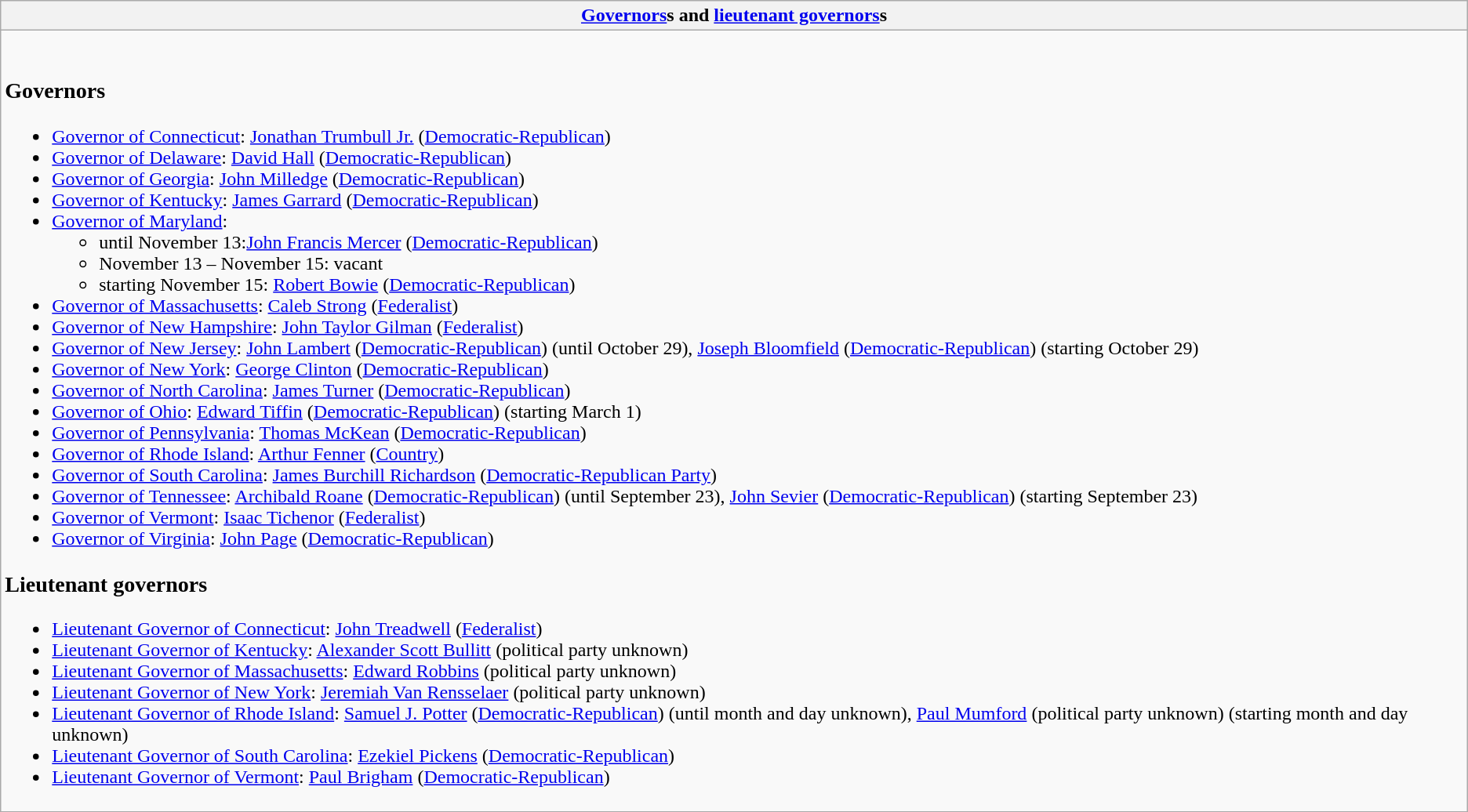<table class="wikitable collapsible collapsed">
<tr>
<th><a href='#'>Governors</a>s and <a href='#'>lieutenant governors</a>s</th>
</tr>
<tr>
<td><br><h3>Governors</h3><ul><li><a href='#'>Governor of Connecticut</a>: <a href='#'>Jonathan Trumbull Jr.</a> (<a href='#'>Democratic-Republican</a>)</li><li><a href='#'>Governor of Delaware</a>: <a href='#'>David Hall</a> (<a href='#'>Democratic-Republican</a>)</li><li><a href='#'>Governor of Georgia</a>: <a href='#'>John Milledge</a> (<a href='#'>Democratic-Republican</a>)</li><li><a href='#'>Governor of Kentucky</a>: <a href='#'>James Garrard</a> (<a href='#'>Democratic-Republican</a>)</li><li><a href='#'>Governor of Maryland</a>:<ul><li>until November 13:<a href='#'>John Francis Mercer</a> (<a href='#'>Democratic-Republican</a>)</li><li>November 13 – November 15: vacant</li><li>starting November 15: <a href='#'>Robert Bowie</a> (<a href='#'>Democratic-Republican</a>)</li></ul></li><li><a href='#'>Governor of Massachusetts</a>: <a href='#'>Caleb Strong</a> (<a href='#'>Federalist</a>)</li><li><a href='#'>Governor of New Hampshire</a>: <a href='#'>John Taylor Gilman</a> (<a href='#'>Federalist</a>)</li><li><a href='#'>Governor of New Jersey</a>: <a href='#'>John Lambert</a> (<a href='#'>Democratic-Republican</a>) (until October 29), <a href='#'>Joseph Bloomfield</a> (<a href='#'>Democratic-Republican</a>) (starting October 29)</li><li><a href='#'>Governor of New York</a>: <a href='#'>George Clinton</a> (<a href='#'>Democratic-Republican</a>)</li><li><a href='#'>Governor of North Carolina</a>: <a href='#'>James Turner</a> (<a href='#'>Democratic-Republican</a>)</li><li><a href='#'>Governor of Ohio</a>: <a href='#'>Edward Tiffin</a> (<a href='#'>Democratic-Republican</a>) (starting March 1)</li><li><a href='#'>Governor of Pennsylvania</a>: <a href='#'>Thomas McKean</a> (<a href='#'>Democratic-Republican</a>)</li><li><a href='#'>Governor of Rhode Island</a>: <a href='#'>Arthur Fenner</a> (<a href='#'>Country</a>)</li><li><a href='#'>Governor of South Carolina</a>: <a href='#'>James Burchill Richardson</a> (<a href='#'>Democratic-Republican Party</a>)</li><li><a href='#'>Governor of Tennessee</a>: <a href='#'>Archibald Roane</a> (<a href='#'>Democratic-Republican</a>) (until September 23), <a href='#'>John Sevier</a> (<a href='#'>Democratic-Republican</a>) (starting September 23)</li><li><a href='#'>Governor of Vermont</a>: <a href='#'>Isaac Tichenor</a> (<a href='#'>Federalist</a>)</li><li><a href='#'>Governor of Virginia</a>: <a href='#'>John Page</a> (<a href='#'>Democratic-Republican</a>)</li></ul><h3>Lieutenant governors</h3><ul><li><a href='#'>Lieutenant Governor of Connecticut</a>: <a href='#'>John Treadwell</a> (<a href='#'>Federalist</a>)</li><li><a href='#'>Lieutenant Governor of Kentucky</a>: <a href='#'>Alexander Scott Bullitt</a> (political party unknown)</li><li><a href='#'>Lieutenant Governor of Massachusetts</a>: <a href='#'>Edward Robbins</a> (political party unknown)</li><li><a href='#'>Lieutenant Governor of New York</a>: <a href='#'>Jeremiah Van Rensselaer</a> (political party unknown)</li><li><a href='#'>Lieutenant Governor of Rhode Island</a>: <a href='#'>Samuel J. Potter</a> (<a href='#'>Democratic-Republican</a>) (until month and day unknown), <a href='#'>Paul Mumford</a> (political party unknown) (starting month and day unknown)</li><li><a href='#'>Lieutenant Governor of South Carolina</a>: <a href='#'>Ezekiel Pickens</a> (<a href='#'>Democratic-Republican</a>)</li><li><a href='#'>Lieutenant Governor of Vermont</a>: <a href='#'>Paul Brigham</a> (<a href='#'>Democratic-Republican</a>)</li></ul></td>
</tr>
</table>
